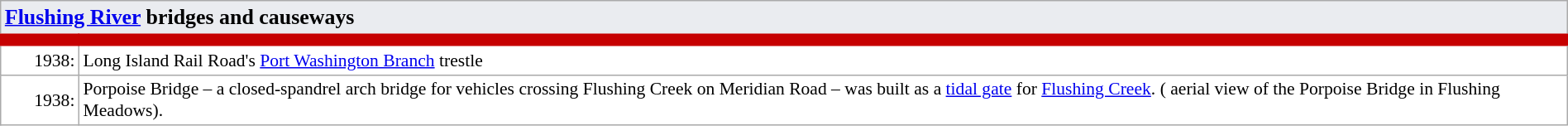<table class="wikitable sortable collapsible static-row-numbers"; cellpadding="1" style="color: black; background-color: #FFFFFF; font-size: 90%; width:100%">
<tr class="static-row-header" style="text-align:center;vertical-align:bottom;">
<th style="text-align:left; background:#eaecf0; border-style: solid; border-width: 0px 0px 0px 0px" colspan=2><big><strong><a href='#'>Flushing River</a> bridges and causeways</strong></big></th>
</tr>
<tr style="border-style: solid; border-color: #c60001; border-width: 10px 0px 0px 0px;">
<td width="5%" style="text-align:right">1938:</td>
<td width="95%" style="text-align:left; border: 1px darkgray; border-style: none none solid none;">Long Island Rail Road's <a href='#'>Port Washington Branch</a> trestle</td>
</tr>
<tr>
<td width="5%" style="text-align:right">1938:</td>
<td width="95%" style="text-align:left; border: 1px darkgray; border-style: none none solid none;">Porpoise Bridge – a closed-spandrel arch bridge for vehicles crossing Flushing Creek on Meridian Road – was built as a <a href='#'>tidal gate</a> for <a href='#'>Flushing Creek</a>. ( aerial view of the Porpoise Bridge in Flushing Meadows).</td>
</tr>
</table>
